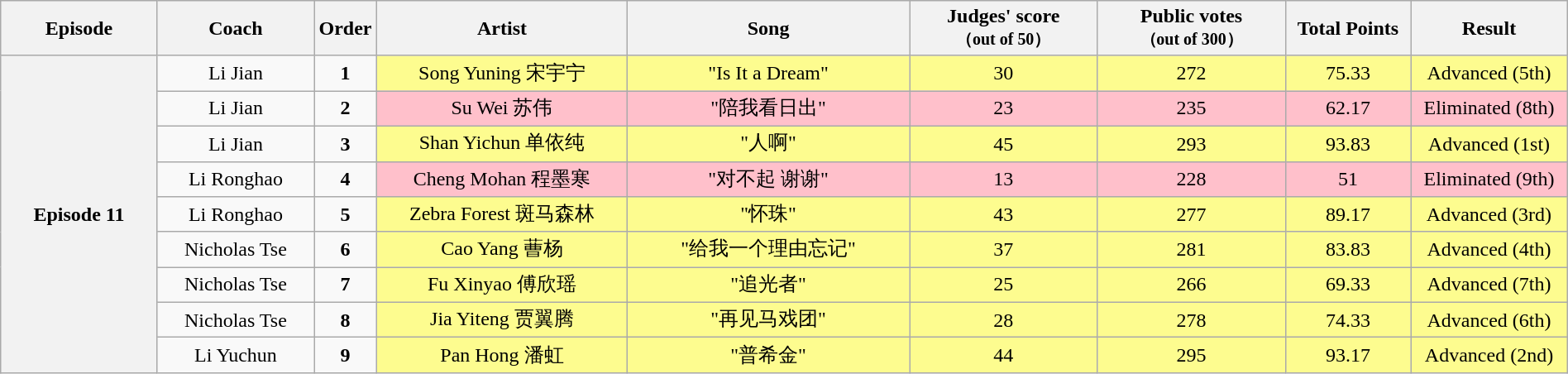<table class="wikitable" style="text-align:center;width:100%">
<tr>
<th style="width:10%;">Episode</th>
<th width="10%">Coach</th>
<th width="4%">Order</th>
<th width="16%">Artist</th>
<th width="18%">Song</th>
<th width="12%">Judges' score<br><small>（out of 50）</small></th>
<th width="12%">Public votes<br><small>（out of 300）</small></th>
<th width="8%">Total Points</th>
<th width="10%">Result</th>
</tr>
<tr>
<th rowspan="9" scope="row">Episode 11<br><small></small></th>
<td>Li Jian</td>
<td><strong>1</strong></td>
<td style="background:#FDFC8F">Song Yuning 宋宇宁</td>
<td style="background:#FDFC8F">"Is It a Dream"</td>
<td style="background:#FDFC8F">30</td>
<td style="background:#FDFC8F">272</td>
<td style="background:#FDFC8F">75.33</td>
<td style="background:#FDFC8F">Advanced (5th)</td>
</tr>
<tr>
<td>Li Jian</td>
<td><strong>2</strong></td>
<td style="background:pink">Su Wei 苏伟</td>
<td style="background:pink">"陪我看日出"</td>
<td style="background:pink">23</td>
<td style="background:pink">235</td>
<td style="background:pink">62.17</td>
<td style="background:pink">Eliminated (8th)</td>
</tr>
<tr>
<td>Li Jian</td>
<td><strong>3</strong></td>
<td style="background:#FDFC8F">Shan Yichun 单依纯</td>
<td style="background:#FDFC8F">"人啊"</td>
<td style="background:#FDFC8F">45</td>
<td style="background:#FDFC8F">293</td>
<td style="background:#FDFC8F">93.83</td>
<td style="background:#FDFC8F">Advanced (1st)</td>
</tr>
<tr>
<td>Li Ronghao</td>
<td><strong>4</strong></td>
<td style="background:pink">Cheng Mohan 程墨寒</td>
<td style="background:pink">"对不起 谢谢"</td>
<td style="background:pink">13</td>
<td style="background:pink">228</td>
<td style="background:pink">51</td>
<td style="background:pink">Eliminated (9th)</td>
</tr>
<tr>
<td>Li Ronghao</td>
<td><strong>5</strong></td>
<td style="background:#FDFC8F">Zebra Forest 斑马森林</td>
<td style="background:#FDFC8F">"怀珠"</td>
<td style="background:#FDFC8F">43</td>
<td style="background:#FDFC8F">277</td>
<td style="background:#FDFC8F">89.17</td>
<td style="background:#FDFC8F">Advanced (3rd)</td>
</tr>
<tr>
<td>Nicholas Tse</td>
<td><strong>6</strong></td>
<td style="background:#FDFC8F">Cao Yang 蓸杨</td>
<td style="background:#FDFC8F">"给我一个理由忘记"</td>
<td style="background:#FDFC8F">37</td>
<td style="background:#FDFC8F">281</td>
<td style="background:#FDFC8F">83.83</td>
<td style="background:#FDFC8F">Advanced (4th)</td>
</tr>
<tr>
<td>Nicholas Tse</td>
<td><strong>7</strong></td>
<td style="background:#FDFC8F">Fu Xinyao 傅欣瑶</td>
<td style="background:#FDFC8F">"追光者"</td>
<td style="background:#FDFC8F">25</td>
<td style="background:#FDFC8F">266</td>
<td style="background:#FDFC8F">69.33</td>
<td style="background:#FDFC8F">Advanced (7th)</td>
</tr>
<tr>
<td>Nicholas Tse</td>
<td><strong>8</strong></td>
<td style="background:#FDFC8F">Jia Yiteng 贾翼腾</td>
<td style="background:#FDFC8F">"再见马戏团"</td>
<td style="background:#FDFC8F">28</td>
<td style="background:#FDFC8F">278</td>
<td style="background:#FDFC8F">74.33</td>
<td style="background:#FDFC8F">Advanced (6th)</td>
</tr>
<tr>
<td>Li Yuchun</td>
<td><strong>9</strong></td>
<td style="background:#FDFC8F">Pan Hong 潘虹</td>
<td style="background:#FDFC8F">"普希金"</td>
<td style="background:#FDFC8F">44</td>
<td style="background:#FDFC8F">295</td>
<td style="background:#FDFC8F">93.17</td>
<td style="background:#FDFC8F">Advanced (2nd)</td>
</tr>
</table>
